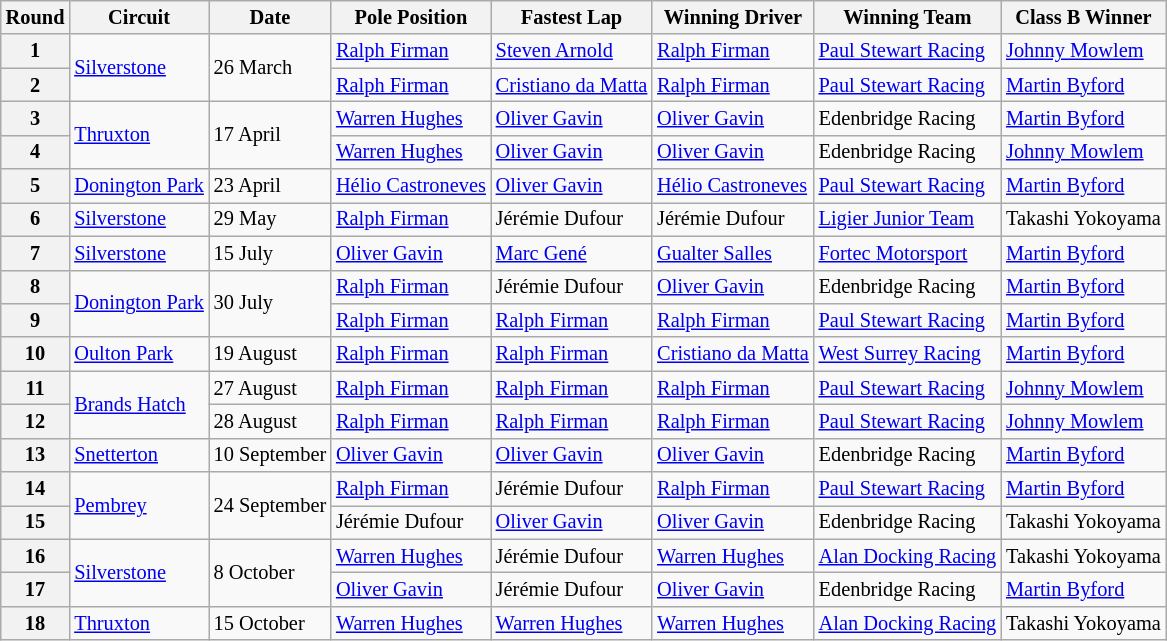<table class="wikitable" style="font-size: 85%;">
<tr>
<th>Round</th>
<th>Circuit</th>
<th>Date</th>
<th>Pole Position</th>
<th>Fastest Lap</th>
<th>Winning Driver</th>
<th>Winning Team</th>
<th>Class B Winner</th>
</tr>
<tr>
<th>1</th>
<td rowspan=2><a href='#'>Silverstone</a></td>
<td rowspan=2>26 March</td>
<td> <a href='#'>Ralph Firman</a></td>
<td> <a href='#'>Steven Arnold</a></td>
<td> <a href='#'>Ralph Firman</a></td>
<td> <a href='#'>Paul Stewart Racing</a></td>
<td> <a href='#'>Johnny Mowlem</a></td>
</tr>
<tr>
<th>2</th>
<td> <a href='#'>Ralph Firman</a></td>
<td nowrap> <a href='#'>Cristiano da Matta</a></td>
<td> <a href='#'>Ralph Firman</a></td>
<td> <a href='#'>Paul Stewart Racing</a></td>
<td> <a href='#'>Martin Byford</a></td>
</tr>
<tr>
<th>3</th>
<td rowspan=2><a href='#'>Thruxton</a></td>
<td rowspan=2>17 April</td>
<td> <a href='#'>Warren Hughes</a></td>
<td> <a href='#'>Oliver Gavin</a></td>
<td> <a href='#'>Oliver Gavin</a></td>
<td> Edenbridge Racing</td>
<td> <a href='#'>Martin Byford</a></td>
</tr>
<tr>
<th>4</th>
<td> <a href='#'>Warren Hughes</a></td>
<td> <a href='#'>Oliver Gavin</a></td>
<td> <a href='#'>Oliver Gavin</a></td>
<td> Edenbridge Racing</td>
<td> <a href='#'>Johnny Mowlem</a></td>
</tr>
<tr>
<th>5</th>
<td><a href='#'>Donington Park</a></td>
<td>23 April</td>
<td nowrap> <a href='#'>Hélio Castroneves</a></td>
<td> <a href='#'>Oliver Gavin</a></td>
<td nowrap> <a href='#'>Hélio Castroneves</a></td>
<td> <a href='#'>Paul Stewart Racing</a></td>
<td> <a href='#'>Martin Byford</a></td>
</tr>
<tr>
<th>6</th>
<td><a href='#'>Silverstone</a></td>
<td>29 May</td>
<td> <a href='#'>Ralph Firman</a></td>
<td> Jérémie Dufour</td>
<td> Jérémie Dufour</td>
<td> <a href='#'>Ligier Junior Team</a></td>
<td> Takashi Yokoyama</td>
</tr>
<tr>
<th>7</th>
<td><a href='#'>Silverstone</a></td>
<td>15 July</td>
<td> <a href='#'>Oliver Gavin</a></td>
<td> <a href='#'>Marc Gené</a></td>
<td> <a href='#'>Gualter Salles</a></td>
<td> <a href='#'>Fortec Motorsport</a></td>
<td> <a href='#'>Martin Byford</a></td>
</tr>
<tr>
<th>8</th>
<td rowspan=2><a href='#'>Donington Park</a></td>
<td rowspan=2>30 July</td>
<td> <a href='#'>Ralph Firman</a></td>
<td> Jérémie Dufour</td>
<td> <a href='#'>Oliver Gavin</a></td>
<td> Edenbridge Racing</td>
<td> <a href='#'>Martin Byford</a></td>
</tr>
<tr>
<th>9</th>
<td> <a href='#'>Ralph Firman</a></td>
<td> <a href='#'>Ralph Firman</a></td>
<td> <a href='#'>Ralph Firman</a></td>
<td> <a href='#'>Paul Stewart Racing</a></td>
<td> <a href='#'>Martin Byford</a></td>
</tr>
<tr>
<th>10</th>
<td><a href='#'>Oulton Park</a></td>
<td>19 August</td>
<td> <a href='#'>Ralph Firman</a></td>
<td> <a href='#'>Ralph Firman</a></td>
<td nowrap> <a href='#'>Cristiano da Matta</a></td>
<td> <a href='#'>West Surrey Racing</a></td>
<td> <a href='#'>Martin Byford</a></td>
</tr>
<tr>
<th>11</th>
<td rowspan=2><a href='#'>Brands Hatch</a></td>
<td>27 August</td>
<td> <a href='#'>Ralph Firman</a></td>
<td> <a href='#'>Ralph Firman</a></td>
<td> <a href='#'>Ralph Firman</a></td>
<td> <a href='#'>Paul Stewart Racing</a></td>
<td> <a href='#'>Johnny Mowlem</a></td>
</tr>
<tr>
<th>12</th>
<td>28 August</td>
<td> <a href='#'>Ralph Firman</a></td>
<td> <a href='#'>Ralph Firman</a></td>
<td> <a href='#'>Ralph Firman</a></td>
<td> <a href='#'>Paul Stewart Racing</a></td>
<td> <a href='#'>Johnny Mowlem</a></td>
</tr>
<tr>
<th>13</th>
<td><a href='#'>Snetterton</a></td>
<td>10 September</td>
<td> <a href='#'>Oliver Gavin</a></td>
<td> <a href='#'>Oliver Gavin</a></td>
<td> <a href='#'>Oliver Gavin</a></td>
<td> Edenbridge Racing</td>
<td> <a href='#'>Martin Byford</a></td>
</tr>
<tr>
<th>14</th>
<td rowspan=2><a href='#'>Pembrey</a></td>
<td rowspan=2 nowrap>24 September</td>
<td> <a href='#'>Ralph Firman</a></td>
<td> Jérémie Dufour</td>
<td> <a href='#'>Ralph Firman</a></td>
<td> <a href='#'>Paul Stewart Racing</a></td>
<td> <a href='#'>Martin Byford</a></td>
</tr>
<tr>
<th>15</th>
<td> Jérémie Dufour</td>
<td> <a href='#'>Oliver Gavin</a></td>
<td> <a href='#'>Oliver Gavin</a></td>
<td> Edenbridge Racing</td>
<td> Takashi Yokoyama</td>
</tr>
<tr>
<th>16</th>
<td rowspan=2><a href='#'>Silverstone</a></td>
<td rowspan=2>8 October</td>
<td> <a href='#'>Warren Hughes</a></td>
<td> Jérémie Dufour</td>
<td> <a href='#'>Warren Hughes</a></td>
<td> <a href='#'>Alan Docking Racing</a></td>
<td> Takashi Yokoyama</td>
</tr>
<tr>
<th>17</th>
<td> <a href='#'>Oliver Gavin</a></td>
<td> Jérémie Dufour</td>
<td> <a href='#'>Oliver Gavin</a></td>
<td> Edenbridge Racing</td>
<td> <a href='#'>Martin Byford</a></td>
</tr>
<tr>
<th>18</th>
<td><a href='#'>Thruxton</a></td>
<td>15 October</td>
<td> <a href='#'>Warren Hughes</a></td>
<td> <a href='#'>Warren Hughes</a></td>
<td> <a href='#'>Warren Hughes</a></td>
<td nowrap> <a href='#'>Alan Docking Racing</a></td>
<td nowrap> Takashi Yokoyama</td>
</tr>
</table>
